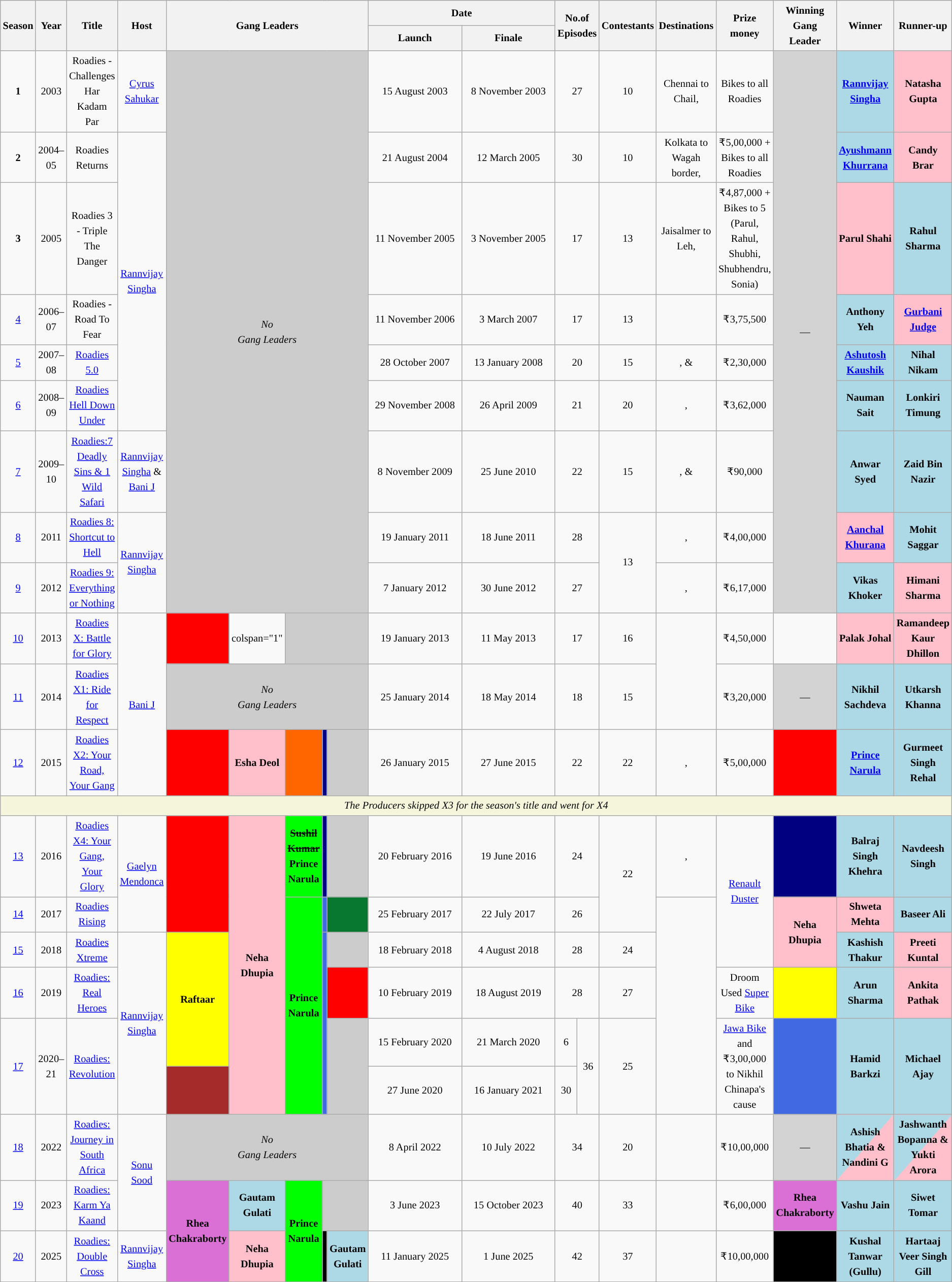<table class="wikitable sortable" style="text-align:center;font-size: 85%;  line-height:20px; width:auto;">
<tr bgcolor="#CCCCCC" align="center">
<th rowspan="2">Season</th>
<th rowspan="2">Year</th>
<th rowspan="2">Title</th>
<th rowspan="2">Host</th>
<th colspan="5" rowspan="2">Gang Leaders</th>
<th colspan="2"><strong>Date</strong></th>
<th colspan="2" rowspan="2">No.of Episodes</th>
<th rowspan="2">Contestants</th>
<th rowspan="2">Destinations</th>
<th rowspan="2">Prize money</th>
<th rowspan="2">Winning Gang Leader</th>
<th rowspan="2">Winner</th>
<th rowspan="2">Runner-up</th>
</tr>
<tr bgcolor="#CCCCCC">
<th style="width:10%;">Launch</th>
<th style="width:10%;">Finale</th>
</tr>
<tr>
<td><strong>1</strong></td>
<td>2003</td>
<td>Roadies - Challenges Har Kadam Par</td>
<td><a href='#'>Cyrus Sahukar</a></td>
<td colspan="5" rowspan="9" bgcolor=#ccc><em>No <br> Gang Leaders</em></td>
<td>15 August 2003</td>
<td>8 November 2003</td>
<td colspan="2">27</td>
<td>10</td>
<td>Chennai to Chail, </td>
<td>Bikes to all Roadies</td>
<td rowspan="9" bgcolor="lightgrey">—</td>
<td bgcolor="lightblue"><strong><a href='#'>Rannvijay Singha</a></strong></td>
<td bgcolor="pink"><strong>Natasha Gupta</strong></td>
</tr>
<tr>
<td><strong>2</strong></td>
<td>2004–05</td>
<td>Roadies Returns</td>
<td rowspan="5"><a href='#'>Rannvijay Singha</a></td>
<td>21 August 2004</td>
<td>12 March 2005</td>
<td colspan="2">30</td>
<td>10</td>
<td>Kolkata to Wagah border, </td>
<td>₹5,00,000 + Bikes to all Roadies</td>
<td bgcolor="lightblue"><strong><a href='#'>Ayushmann Khurrana</a></strong></td>
<td bgcolor=pink><strong>Candy Brar</strong></td>
</tr>
<tr>
<td><strong>3</strong></td>
<td>2005</td>
<td>Roadies 3 - Triple The Danger</td>
<td>11 November 2005</td>
<td>3 November 2005</td>
<td colspan="2">17</td>
<td>13</td>
<td>Jaisalmer to Leh, </td>
<td>₹4,87,000 + Bikes to 5 (Parul, Rahul, Shubhi, Shubhendru, Sonia)</td>
<td bgcolor="pink"><strong>Parul Shahi</strong></td>
<td bgcolor=lightblue><strong>Rahul Sharma</strong></td>
</tr>
<tr>
<td><a href='#'>4</a></td>
<td>2006–07</td>
<td>Roadies - Road To Fear</td>
<td>11 November 2006</td>
<td>3 March 2007</td>
<td colspan="2">17</td>
<td>13</td>
<td></td>
<td>₹3,75,500</td>
<td bgcolor="lightblue"><strong>Anthony Yeh</strong></td>
<td bgcolor=pink><strong><a href='#'>Gurbani Judge</a></strong></td>
</tr>
<tr>
<td><a href='#'>5</a></td>
<td>2007–08</td>
<td><a href='#'>Roadies 5.0</a></td>
<td>28 October 2007</td>
<td>13 January 2008</td>
<td colspan="2">20</td>
<td>15</td>
<td>,  & </td>
<td>₹2,30,000</td>
<td bgcolor="lightblue"><strong><a href='#'>Ashutosh Kaushik</a></strong></td>
<td bgcolor=lightblue><strong>Nihal Nikam</strong></td>
</tr>
<tr>
<td><a href='#'>6</a></td>
<td>2008–09</td>
<td><a href='#'>Roadies Hell Down Under</a></td>
<td>29 November 2008</td>
<td>26 April 2009</td>
<td colspan="2">21</td>
<td>20</td>
<td>, </td>
<td>₹3,62,000</td>
<td bgcolor="lightblue"><strong>Nauman Sait</strong></td>
<td bgcolor=lightblue><strong>Lonkiri Timung</strong></td>
</tr>
<tr>
<td><a href='#'>7</a></td>
<td>2009–10</td>
<td><a href='#'>Roadies:7 Deadly Sins & 1 Wild Safari</a></td>
<td><a href='#'>Rannvijay Singha</a> & <a href='#'>Bani J</a></td>
<td>8 November 2009</td>
<td>25 June 2010</td>
<td colspan="2">22</td>
<td>15</td>
<td>,  & </td>
<td>₹90,000</td>
<td bgcolor="lightblue"><strong>Anwar Syed</strong></td>
<td bgcolor=lightblue><strong>Zaid Bin Nazir</strong></td>
</tr>
<tr>
<td><a href='#'>8</a></td>
<td>2011</td>
<td><a href='#'>Roadies 8: Shortcut to Hell</a></td>
<td rowspan="2"><a href='#'>Rannvijay Singha</a></td>
<td>19 January 2011</td>
<td>18 June 2011</td>
<td colspan="2">28</td>
<td rowspan="2">13</td>
<td>, </td>
<td>₹4,00,000</td>
<td bgcolor="pink"><strong><a href='#'>Aanchal Khurana</a></strong></td>
<td bgcolor=lightblue><strong>Mohit Saggar</strong></td>
</tr>
<tr>
<td><a href='#'>9</a></td>
<td>2012</td>
<td><a href='#'>Roadies 9: Everything or Nothing</a></td>
<td>7 January 2012</td>
<td>30 June 2012</td>
<td colspan="2">27</td>
<td>, </td>
<td>₹6,17,000</td>
<td bgcolor="lightblue"><strong>Vikas Khoker</strong></td>
<td bgcolor=pink><strong>Himani Sharma</strong></td>
</tr>
<tr>
<td><a href='#'>10</a></td>
<td>2013</td>
<td><a href='#'>Roadies X: Battle for Glory</a></td>
<td rowspan="3"><a href='#'>Bani J</a></td>
<td style="background:red"><strong></strong></td>
<td>colspan="1" </td>
<td colspan="3" bgcolor="#ccc"></td>
<td>19 January 2013</td>
<td>11 May 2013</td>
<td colspan="2">17</td>
<td>16</td>
<td rowspan="2"></td>
<td>₹4,50,000</td>
<td></td>
<td bgcolor="pink"><strong>Palak Johal</strong></td>
<td bgcolor=pink><strong>Ramandeep Kaur Dhillon</strong></td>
</tr>
<tr>
<td><a href='#'>11</a></td>
<td>2014</td>
<td><a href='#'>Roadies X1: Ride for Respect</a></td>
<td colspan="5" bgcolor=#ccc><em>No <br>Gang Leaders</em></td>
<td>25 January 2014</td>
<td>18 May 2014</td>
<td colspan="2">18</td>
<td>15</td>
<td>₹3,20,000</td>
<td bgcolor="lightgrey">—</td>
<td bgcolor="lightblue"><strong>Nikhil Sachdeva</strong></td>
<td bgcolor=lightblue><strong>Utkarsh Khanna</strong></td>
</tr>
<tr>
<td><a href='#'>12</a></td>
<td>2015</td>
<td><a href='#'>Roadies X2: Your Road, Your Gang</a></td>
<td style="background:Red"><strong></strong></td>
<td bgcolor=Pink><strong>Esha Deol</strong></td>
<td style="background:#f60"><strong></strong></td>
<td Bgcolor=Navy blue><strong></strong></td>
<td Bgcolor=#ccc></td>
<td>26 January 2015</td>
<td>27 June 2015</td>
<td colspan="2">22</td>
<td>22</td>
<td>, </td>
<td>₹5,00,000</td>
<td bgcolor=Red><strong></strong></td>
<td bgcolor="lightblue"><strong><a href='#'>Prince Narula</a></strong></td>
<td bgcolor=lightblue><strong>Gurmeet Singh Rehal</strong></td>
</tr>
<tr>
<td colspan="19" bgcolor="beige"><em>The Producers skipped X3 for the season's title and went for X4</em></td>
</tr>
<tr>
<td><a href='#'>13</a></td>
<td>2016</td>
<td><a href='#'>Roadies X4: Your Gang, Your Glory</a></td>
<td rowspan="2"><a href='#'>Gaelyn Mendonca</a></td>
<td rowspan="2" style="background:Red"><strong></strong></td>
<td rowspan="6" bgcolor=Pink><strong>Neha Dhupia</strong></td>
<td Bgcolor=lime><s><strong>Sushil Kumar</strong></s><br><strong>Prince Narula</strong></td>
<td bgcolor=Navy Blue><strong></strong></td>
<td Bgcolor=#ccc></td>
<td>20 February 2016</td>
<td>19 June 2016</td>
<td colspan="2">24</td>
<td rowspan="2">22</td>
<td>, </td>
<td rowspan="3"><a href='#'>Renault Duster</a></td>
<td Bgcolor=Navy Blue><strong></strong></td>
<td bgcolor="lightblue"><strong>Balraj Singh Khehra</strong></td>
<td bgcolor="lightblue"><strong>Navdeesh Singh</strong></td>
</tr>
<tr>
<td><a href='#'>14</a></td>
<td>2017</td>
<td><a href='#'>Roadies Rising</a></td>
<td rowspan="5" bgcolor=Lime><strong>Prince Narula</strong></td>
<td Bgcolor=royalblue><s><strong></strong></s><br><strong></strong></td>
<td style="background:#087830"><strong></strong></td>
<td>25 February 2017</td>
<td>22 July 2017</td>
<td colspan="2">26</td>
<td rowspan="5"></td>
<td rowspan="2"bgcolor=Pink><strong>Neha Dhupia</strong></td>
<td bgcolor="pink"><strong>Shweta Mehta</strong></td>
<td bgcolor=lightblue><strong>Baseer Ali</strong></td>
</tr>
<tr>
<td><a href='#'>15</a></td>
<td>2018</td>
<td><a href='#'>Roadies Xtreme</a></td>
<td rowspan="4"><a href='#'>Rannvijay Singha</a></td>
<td rowspan="3" bgcolor=yellow><strong>Raftaar</strong></td>
<td rowspan="4" bgcolor="royalblue"><strong></strong></td>
<td Bgcolor=#ccc></td>
<td>18 February 2018</td>
<td>4 August 2018</td>
<td colspan="2">28</td>
<td>24</td>
<td bgcolor="lightblue"><strong>Kashish Thakur</strong></td>
<td bgcolor=pink><strong>Preeti Kuntal</strong></td>
</tr>
<tr>
<td><a href='#'>16</a></td>
<td>2019</td>
<td><a href='#'>Roadies: Real Heroes</a></td>
<td Bgcolor=red><strong></strong></td>
<td>10 February 2019</td>
<td>18 August 2019</td>
<td colspan="2">28</td>
<td>27</td>
<td>Droom Used <a href='#'>Super Bike</a></td>
<td bgcolor=yellow><strong></strong></td>
<td bgcolor="lightblue"><strong>Arun Sharma</strong></td>
<td bgcolor=pink><strong>Ankita Pathak</strong></td>
</tr>
<tr>
<td rowspan="2"><a href='#'>17</a></td>
<td rowspan="2">2020–21</td>
<td rowspan="2"><a href='#'>Roadies: Revolution</a></td>
<td rowspan="2" bgcolor="#ccc"></td>
<td>15 February 2020</td>
<td>21 March 2020</td>
<td>6</td>
<td rowspan="2">36</td>
<td rowspan="2">25</td>
<td rowspan="2"><a href='#'>Jawa Bike</a> and ₹3,00,000 to Nikhil Chinapa's cause</td>
<td rowspan="2" bgcolor="royalblue"><strong></strong></td>
<td rowspan="2" bgcolor="lightblue"><strong>Hamid Barkzi</strong></td>
<td rowspan="2" bgcolor="lightblue"><strong>Michael Ajay</strong></td>
</tr>
<tr>
<td Bgcolor=brown><s><strong></strong></s><br><strong></strong></td>
<td>27 June 2020</td>
<td>16 January 2021</td>
<td>30</td>
</tr>
<tr>
<td><a href='#'>18</a></td>
<td>2022</td>
<td><a href='#'>Roadies: Journey in South Africa</a></td>
<td rowspan="2"><a href='#'>Sonu Sood</a></td>
<td colspan="5" bgcolor=#ccc><em>No<br> Gang Leaders</em></td>
<td>8 April 2022</td>
<td>10 July 2022</td>
<td colspan="2">34</td>
<td>20</td>
<td></td>
<td>₹10,00,000</td>
<td bgcolor="lightgrey">—</td>
<td style="background-image: linear-gradient(to right bottom, lightblue 50%, pink 50%);"><strong>Ashish Bhatia &</strong><br> <strong>Nandini G</strong></td>
<td style="background-image: linear-gradient(to right bottom, lightblue 50%, pink 50%);"><strong>Jashwanth Bopanna &</strong><br> <strong>Yukti Arora</strong></td>
</tr>
<tr>
<td><a href='#'>19</a></td>
<td>2023</td>
<td><a href='#'>Roadies: Karm Ya Kaand</a></td>
<td rowspan="2" bgcolor="orchid"><strong>Rhea Chakraborty</strong></td>
<td bgcolor="lightblue"><strong>Gautam Gulati</strong></td>
<td rowspan="2" bgcolor="Lime"><strong>Prince Narula</strong></td>
<td colspan="2" bgcolor="#ccc"></td>
<td>3 June 2023</td>
<td>15 October 2023</td>
<td colspan="2">40</td>
<td>33</td>
<td></td>
<td>₹6,00,000</td>
<td bgcolor=orchid><strong>Rhea Chakraborty</strong></td>
<td bgcolor="lightblue"><strong>Vashu Jain</strong></td>
<td Bgcolor=lightblue><strong>Siwet Tomar</strong></td>
</tr>
<tr>
<td><a href='#'>20</a></td>
<td>2025</td>
<td><a href='#'>Roadies: Double Cross</a></td>
<td><a href='#'>Rannvijay Singha</a></td>
<td bgcolor=Pink><strong>Neha Dhupia</strong></td>
<td bgcolor=black><strong></strong></td>
<td bgcolor="lightblue"><strong>Gautam Gulati</strong></td>
<td>11 January 2025</td>
<td>1 June 2025</td>
<td colspan="2">42</td>
<td>37</td>
<td></td>
<td>₹10,00,000</td>
<td bgcolor=black><strong></strong></td>
<td bgcolor="lightblue"><strong>Kushal Tanwar (Gullu)</strong></td>
<td Bgcolor=lightblue><strong>Hartaaj Veer Singh Gill</strong></td>
</tr>
<tr>
</tr>
</table>
